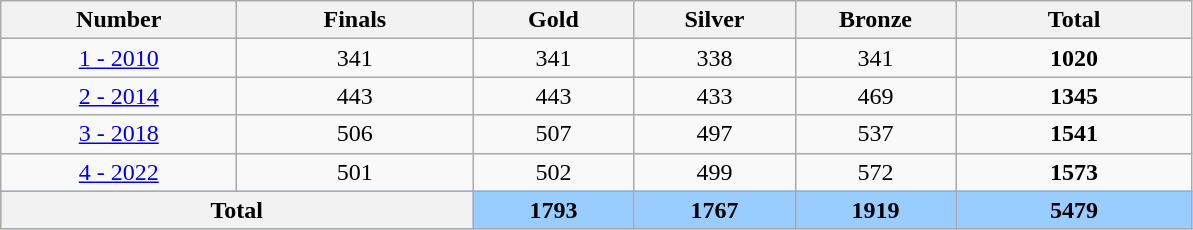<table class="wikitable" style="font-size:100%">
<tr>
<th width=150>Number</th>
<th width=150>Finals</th>
<th width=100>Gold</th>
<th width=100>Silver</th>
<th width=100>Bronze</th>
<th width=150>Total</th>
</tr>
<tr>
<td align=center><a href='#'>1 - 2010</a></td>
<td align=center>341</td>
<td align=center>341</td>
<td align=center>338</td>
<td align=center>341</td>
<td align=center><strong>1020</strong></td>
</tr>
<tr>
<td align=center><a href='#'>2 - 2014</a></td>
<td align=center>443</td>
<td align=center>443</td>
<td align=center>433</td>
<td align=center>469</td>
<td align=center><strong>1345</strong></td>
</tr>
<tr>
<td align=center><a href='#'>3 - 2018</a></td>
<td align=center>506</td>
<td align=center>507</td>
<td align=center>497</td>
<td align=center>537</td>
<td align=center><strong>1541</strong></td>
</tr>
<tr>
<td align=center><a href='#'>4 - 2022</a></td>
<td align=center>501</td>
<td align=center>502</td>
<td align=center>499</td>
<td align=center>572</td>
<td align=center><strong>1573</strong></td>
</tr>
<tr style="background:#9acdff;">
<th colspan=2>Total</th>
<td align=center><strong>1793</strong></td>
<td align=center><strong>1767</strong></td>
<td align=center><strong>1919</strong></td>
<td align=center><strong>5479</strong></td>
</tr>
</table>
